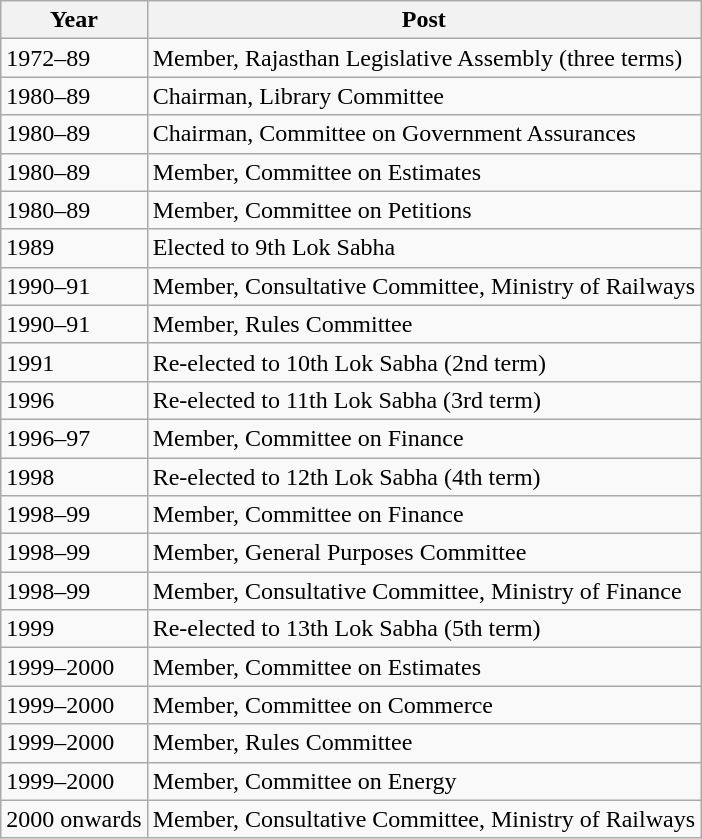<table class="wikitable">
<tr>
<th>Year</th>
<th>Post</th>
</tr>
<tr>
<td>1972–89</td>
<td>Member, Rajasthan Legislative Assembly (three terms)</td>
</tr>
<tr>
<td>1980–89</td>
<td>Chairman, Library Committee</td>
</tr>
<tr>
<td>1980–89</td>
<td>Chairman, Committee on Government Assurances</td>
</tr>
<tr>
<td>1980–89</td>
<td>Member, Committee on Estimates</td>
</tr>
<tr>
<td>1980–89</td>
<td>Member, Committee on Petitions</td>
</tr>
<tr>
<td>1989</td>
<td>Elected to 9th Lok Sabha</td>
</tr>
<tr>
<td>1990–91</td>
<td>Member, Consultative Committee, Ministry of Railways</td>
</tr>
<tr>
<td>1990–91</td>
<td>Member, Rules Committee</td>
</tr>
<tr>
<td>1991</td>
<td>Re-elected to 10th Lok Sabha (2nd term)</td>
</tr>
<tr>
<td>1996</td>
<td>Re-elected to 11th Lok Sabha (3rd term)</td>
</tr>
<tr>
<td>1996–97</td>
<td>Member, Committee on Finance</td>
</tr>
<tr>
<td>1998</td>
<td>Re-elected to 12th Lok Sabha (4th term)</td>
</tr>
<tr>
<td>1998–99</td>
<td>Member, Committee on Finance</td>
</tr>
<tr>
<td>1998–99</td>
<td>Member, General Purposes Committee</td>
</tr>
<tr>
<td>1998–99</td>
<td>Member, Consultative Committee, Ministry of Finance</td>
</tr>
<tr>
<td>1999</td>
<td>Re-elected to 13th Lok Sabha (5th term)</td>
</tr>
<tr>
<td>1999–2000</td>
<td>Member, Committee on Estimates</td>
</tr>
<tr>
<td>1999–2000</td>
<td>Member, Committee on Commerce</td>
</tr>
<tr>
<td>1999–2000</td>
<td>Member, Rules Committee</td>
</tr>
<tr>
<td>1999–2000</td>
<td>Member, Committee on Energy</td>
</tr>
<tr>
<td>2000 onwards</td>
<td>Member, Consultative Committee, Ministry of Railways</td>
</tr>
</table>
